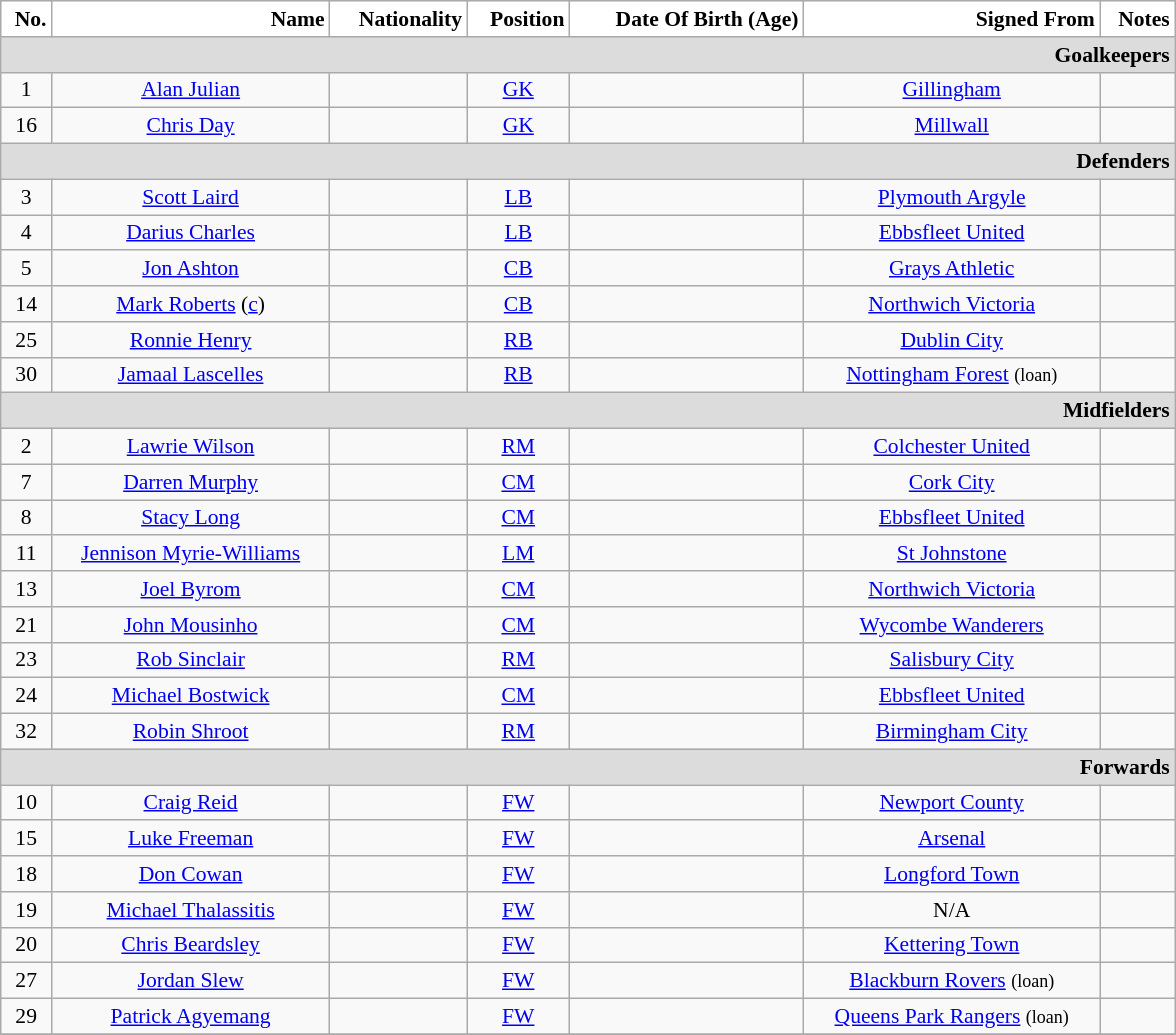<table class="wikitable"  style="text-align:center; font-size:90%; width:62%;">
<tr>
<th style="background:#fff; color:black; text-align:right;">No.</th>
<th style="background:#fff; color:black; text-align:right;">Name</th>
<th style="background:#fff; color:black; text-align:right;">Nationality</th>
<th style="background:#fff; color:black; text-align:right;">Position</th>
<th style="background:#fff; color:black; text-align:right;">Date Of Birth (Age)</th>
<th style="background:#fff; color:black; text-align:right;">Signed From</th>
<th style="background:#fff; color:black; text-align:right;">Notes</th>
</tr>
<tr>
<th colspan="7"  style="background:#dcdcdc; text-align:right;">Goalkeepers</th>
</tr>
<tr>
<td>1</td>
<td><a href='#'>Alan Julian</a></td>
<td></td>
<td><a href='#'>GK</a></td>
<td></td>
<td><a href='#'>Gillingham</a></td>
<td></td>
</tr>
<tr>
<td>16</td>
<td><a href='#'>Chris Day</a></td>
<td></td>
<td><a href='#'>GK</a></td>
<td></td>
<td><a href='#'>Millwall</a></td>
<td></td>
</tr>
<tr>
<th colspan="7"  style="background:#dcdcdc; text-align:right;">Defenders</th>
</tr>
<tr>
<td>3</td>
<td><a href='#'>Scott Laird</a></td>
<td></td>
<td><a href='#'>LB</a></td>
<td></td>
<td><a href='#'>Plymouth Argyle</a></td>
<td></td>
</tr>
<tr>
<td>4</td>
<td><a href='#'>Darius Charles</a></td>
<td></td>
<td><a href='#'>LB</a></td>
<td></td>
<td><a href='#'>Ebbsfleet United</a></td>
<td></td>
</tr>
<tr>
<td>5</td>
<td><a href='#'>Jon Ashton</a></td>
<td></td>
<td><a href='#'>CB</a></td>
<td></td>
<td><a href='#'>Grays Athletic</a></td>
<td></td>
</tr>
<tr>
<td>14</td>
<td><a href='#'>Mark Roberts</a> (<a href='#'>c</a>)</td>
<td></td>
<td><a href='#'>CB</a></td>
<td></td>
<td><a href='#'>Northwich Victoria</a></td>
<td></td>
</tr>
<tr>
<td>25</td>
<td><a href='#'>Ronnie Henry</a></td>
<td></td>
<td><a href='#'>RB</a></td>
<td></td>
<td><a href='#'>Dublin City</a></td>
<td></td>
</tr>
<tr>
<td>30</td>
<td><a href='#'>Jamaal Lascelles</a></td>
<td></td>
<td><a href='#'>RB</a></td>
<td></td>
<td><a href='#'>Nottingham Forest</a> <small>(loan)</small></td>
<td></td>
</tr>
<tr>
<th colspan="7"  style="background:#dcdcdc; text-align:right;">Midfielders</th>
</tr>
<tr>
<td>2</td>
<td><a href='#'>Lawrie Wilson</a></td>
<td></td>
<td><a href='#'>RM</a></td>
<td></td>
<td><a href='#'>Colchester United</a></td>
<td></td>
</tr>
<tr>
<td>7</td>
<td><a href='#'>Darren Murphy</a></td>
<td></td>
<td><a href='#'>CM</a></td>
<td></td>
<td><a href='#'>Cork City</a></td>
<td></td>
</tr>
<tr>
<td>8</td>
<td><a href='#'>Stacy Long</a></td>
<td></td>
<td><a href='#'>CM</a></td>
<td></td>
<td><a href='#'>Ebbsfleet United</a></td>
<td></td>
</tr>
<tr>
<td>11</td>
<td><a href='#'>Jennison Myrie-Williams</a></td>
<td></td>
<td><a href='#'>LM</a></td>
<td></td>
<td><a href='#'>St Johnstone</a></td>
<td></td>
</tr>
<tr>
<td>13</td>
<td><a href='#'>Joel Byrom</a></td>
<td></td>
<td><a href='#'>CM</a></td>
<td></td>
<td><a href='#'>Northwich Victoria</a></td>
<td></td>
</tr>
<tr>
<td>21</td>
<td><a href='#'>John Mousinho</a></td>
<td></td>
<td><a href='#'>CM</a></td>
<td></td>
<td><a href='#'>Wycombe Wanderers</a></td>
<td></td>
</tr>
<tr>
<td>23</td>
<td><a href='#'>Rob Sinclair</a></td>
<td></td>
<td><a href='#'>RM</a></td>
<td></td>
<td><a href='#'>Salisbury City</a></td>
<td></td>
</tr>
<tr>
<td>24</td>
<td><a href='#'>Michael Bostwick</a></td>
<td></td>
<td><a href='#'>CM</a></td>
<td></td>
<td><a href='#'>Ebbsfleet United</a></td>
<td></td>
</tr>
<tr>
<td>32</td>
<td><a href='#'>Robin Shroot</a></td>
<td></td>
<td><a href='#'>RM</a></td>
<td></td>
<td><a href='#'>Birmingham City</a></td>
<td></td>
</tr>
<tr>
<th colspan="7"  style="background:#dcdcdc; text-align:right;">Forwards</th>
</tr>
<tr>
<td>10</td>
<td><a href='#'>Craig Reid</a></td>
<td></td>
<td><a href='#'>FW</a></td>
<td></td>
<td><a href='#'>Newport County</a></td>
<td></td>
</tr>
<tr>
<td>15</td>
<td><a href='#'>Luke Freeman</a></td>
<td></td>
<td><a href='#'>FW</a></td>
<td></td>
<td><a href='#'>Arsenal</a></td>
<td></td>
</tr>
<tr>
<td>18</td>
<td><a href='#'>Don Cowan</a></td>
<td></td>
<td><a href='#'>FW</a></td>
<td></td>
<td><a href='#'>Longford Town</a></td>
<td></td>
</tr>
<tr>
<td>19</td>
<td><a href='#'>Michael Thalassitis</a></td>
<td></td>
<td><a href='#'>FW</a></td>
<td></td>
<td>N/A</td>
<td></td>
</tr>
<tr>
<td>20</td>
<td><a href='#'>Chris Beardsley</a></td>
<td></td>
<td><a href='#'>FW</a></td>
<td></td>
<td><a href='#'>Kettering Town</a></td>
<td></td>
</tr>
<tr>
<td>27</td>
<td><a href='#'>Jordan Slew</a></td>
<td></td>
<td><a href='#'>FW</a></td>
<td></td>
<td><a href='#'>Blackburn Rovers</a> <small>(loan)</small></td>
<td></td>
</tr>
<tr>
<td>29</td>
<td><a href='#'>Patrick Agyemang</a></td>
<td></td>
<td><a href='#'>FW</a></td>
<td></td>
<td><a href='#'>Queens Park Rangers</a> <small>(loan)</small></td>
<td></td>
</tr>
<tr>
</tr>
</table>
